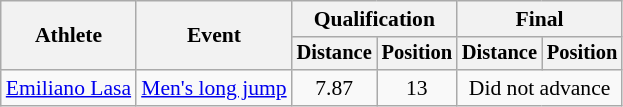<table class=wikitable style="font-size:90%">
<tr>
<th rowspan="2">Athlete</th>
<th rowspan="2">Event</th>
<th colspan="2">Qualification</th>
<th colspan="2">Final</th>
</tr>
<tr style="font-size:95%">
<th>Distance</th>
<th>Position</th>
<th>Distance</th>
<th>Position</th>
</tr>
<tr align=center>
<td align=left><a href='#'>Emiliano Lasa</a></td>
<td align=left><a href='#'>Men's long jump</a></td>
<td>7.87</td>
<td>13</td>
<td Colspan=2>Did not advance</td>
</tr>
</table>
